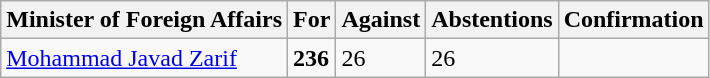<table class="wikitable">
<tr>
<th>Minister of Foreign Affairs</th>
<th>For</th>
<th>Against</th>
<th>Abstentions</th>
<th>Confirmation</th>
</tr>
<tr>
<td><a href='#'>Mohammad Javad Zarif</a></td>
<td><strong>236</strong></td>
<td>26</td>
<td>26</td>
<td></td>
</tr>
</table>
